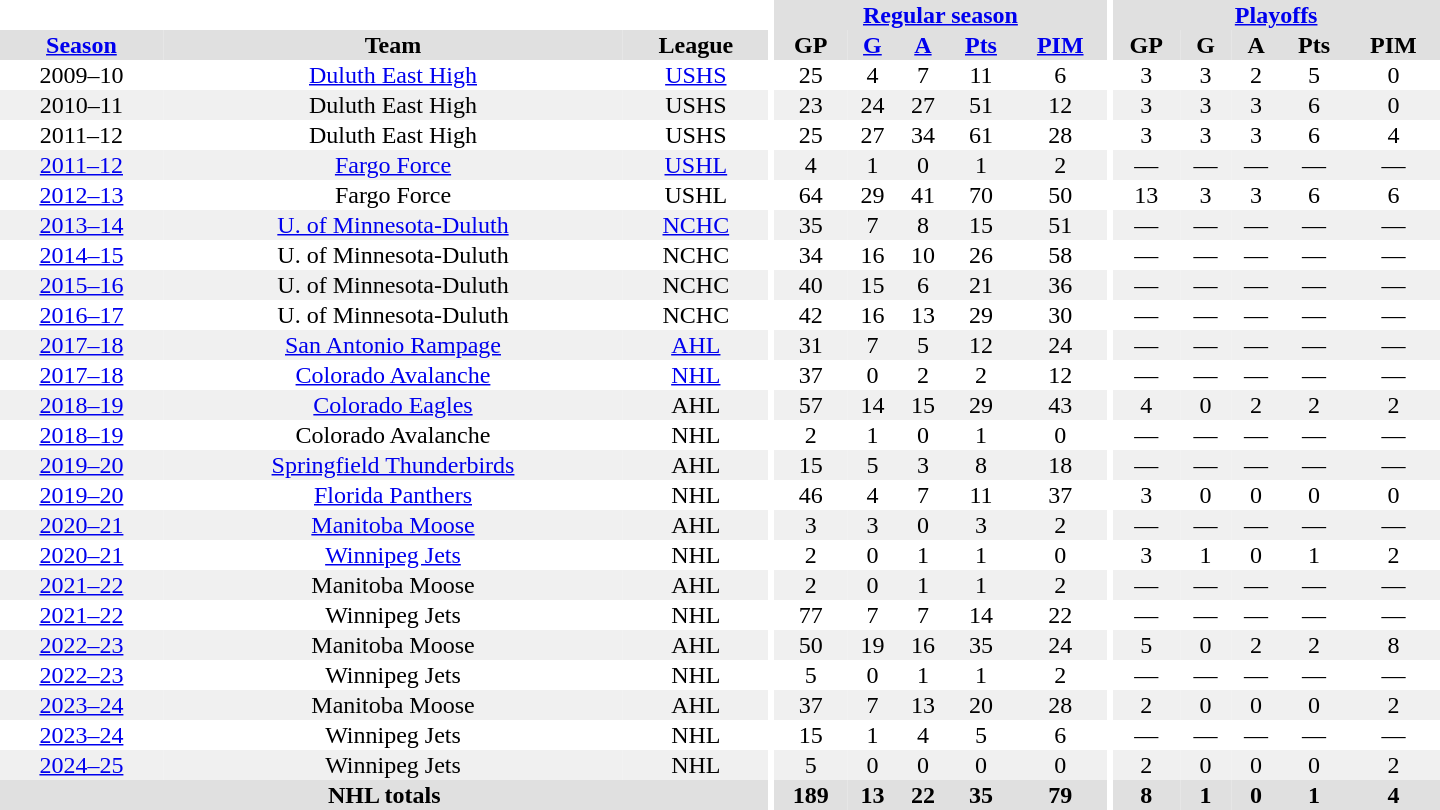<table border="0" cellpadding="1" cellspacing="0" style="text-align:center; width:60em">
<tr bgcolor="#e0e0e0">
<th colspan="3" bgcolor="#ffffff"></th>
<th rowspan="99" bgcolor="#ffffff"></th>
<th colspan="5"><a href='#'>Regular season</a></th>
<th rowspan="99" bgcolor="#ffffff"></th>
<th colspan="5"><a href='#'>Playoffs</a></th>
</tr>
<tr bgcolor="#e0e0e0">
<th><a href='#'>Season</a></th>
<th>Team</th>
<th>League</th>
<th>GP</th>
<th><a href='#'>G</a></th>
<th><a href='#'>A</a></th>
<th><a href='#'>Pts</a></th>
<th><a href='#'>PIM</a></th>
<th>GP</th>
<th>G</th>
<th>A</th>
<th>Pts</th>
<th>PIM</th>
</tr>
<tr>
<td>2009–10</td>
<td><a href='#'>Duluth East High</a></td>
<td><a href='#'>USHS</a></td>
<td>25</td>
<td>4</td>
<td>7</td>
<td>11</td>
<td>6</td>
<td>3</td>
<td>3</td>
<td>2</td>
<td>5</td>
<td>0</td>
</tr>
<tr bgcolor="#f0f0f0">
<td>2010–11</td>
<td>Duluth East High</td>
<td>USHS</td>
<td>23</td>
<td>24</td>
<td>27</td>
<td>51</td>
<td>12</td>
<td>3</td>
<td>3</td>
<td>3</td>
<td>6</td>
<td>0</td>
</tr>
<tr>
<td>2011–12</td>
<td>Duluth East High</td>
<td>USHS</td>
<td>25</td>
<td>27</td>
<td>34</td>
<td>61</td>
<td>28</td>
<td>3</td>
<td>3</td>
<td>3</td>
<td>6</td>
<td>4</td>
</tr>
<tr bgcolor="#f0f0f0">
<td><a href='#'>2011–12</a></td>
<td><a href='#'>Fargo Force</a></td>
<td><a href='#'>USHL</a></td>
<td>4</td>
<td>1</td>
<td>0</td>
<td>1</td>
<td>2</td>
<td>—</td>
<td>—</td>
<td>—</td>
<td>—</td>
<td>—</td>
</tr>
<tr>
<td><a href='#'>2012–13</a></td>
<td>Fargo Force</td>
<td>USHL</td>
<td>64</td>
<td>29</td>
<td>41</td>
<td>70</td>
<td>50</td>
<td>13</td>
<td>3</td>
<td>3</td>
<td>6</td>
<td>6</td>
</tr>
<tr bgcolor="#f0f0f0">
<td><a href='#'>2013–14</a></td>
<td><a href='#'>U. of Minnesota-Duluth</a></td>
<td><a href='#'>NCHC</a></td>
<td>35</td>
<td>7</td>
<td>8</td>
<td>15</td>
<td>51</td>
<td>—</td>
<td>—</td>
<td>—</td>
<td>—</td>
<td>—</td>
</tr>
<tr>
<td><a href='#'>2014–15</a></td>
<td>U. of Minnesota-Duluth</td>
<td>NCHC</td>
<td>34</td>
<td>16</td>
<td>10</td>
<td>26</td>
<td>58</td>
<td>—</td>
<td>—</td>
<td>—</td>
<td>—</td>
<td>—</td>
</tr>
<tr bgcolor="#f0f0f0">
<td><a href='#'>2015–16</a></td>
<td>U. of Minnesota-Duluth</td>
<td>NCHC</td>
<td>40</td>
<td>15</td>
<td>6</td>
<td>21</td>
<td>36</td>
<td>—</td>
<td>—</td>
<td>—</td>
<td>—</td>
<td>—</td>
</tr>
<tr>
<td><a href='#'>2016–17</a></td>
<td>U. of Minnesota-Duluth</td>
<td>NCHC</td>
<td>42</td>
<td>16</td>
<td>13</td>
<td>29</td>
<td>30</td>
<td>—</td>
<td>—</td>
<td>—</td>
<td>—</td>
<td>—</td>
</tr>
<tr ALIGN="center" bgcolor="#f0f0f0">
<td><a href='#'>2017–18</a></td>
<td><a href='#'>San Antonio Rampage</a></td>
<td><a href='#'>AHL</a></td>
<td>31</td>
<td>7</td>
<td>5</td>
<td>12</td>
<td>24</td>
<td>—</td>
<td>—</td>
<td>—</td>
<td>—</td>
<td>—</td>
</tr>
<tr ALIGN="center">
<td><a href='#'>2017–18</a></td>
<td><a href='#'>Colorado Avalanche</a></td>
<td><a href='#'>NHL</a></td>
<td>37</td>
<td>0</td>
<td>2</td>
<td>2</td>
<td>12</td>
<td>—</td>
<td>—</td>
<td>—</td>
<td>—</td>
<td>—</td>
</tr>
<tr ALIGN="center" bgcolor="#f0f0f0">
<td><a href='#'>2018–19</a></td>
<td><a href='#'>Colorado Eagles</a></td>
<td>AHL</td>
<td>57</td>
<td>14</td>
<td>15</td>
<td>29</td>
<td>43</td>
<td>4</td>
<td>0</td>
<td>2</td>
<td>2</td>
<td>2</td>
</tr>
<tr ALIGN="center">
<td><a href='#'>2018–19</a></td>
<td>Colorado Avalanche</td>
<td>NHL</td>
<td>2</td>
<td>1</td>
<td>0</td>
<td>1</td>
<td>0</td>
<td>—</td>
<td>—</td>
<td>—</td>
<td>—</td>
<td>—</td>
</tr>
<tr ALIGN="center" bgcolor="#f0f0f0">
<td><a href='#'>2019–20</a></td>
<td><a href='#'>Springfield Thunderbirds</a></td>
<td>AHL</td>
<td>15</td>
<td>5</td>
<td>3</td>
<td>8</td>
<td>18</td>
<td>—</td>
<td>—</td>
<td>—</td>
<td>—</td>
<td>—</td>
</tr>
<tr ALIGN="center">
<td><a href='#'>2019–20</a></td>
<td><a href='#'>Florida Panthers</a></td>
<td>NHL</td>
<td>46</td>
<td>4</td>
<td>7</td>
<td>11</td>
<td>37</td>
<td>3</td>
<td>0</td>
<td>0</td>
<td>0</td>
<td>0</td>
</tr>
<tr ALIGN="center" bgcolor="#f0f0f0">
<td><a href='#'>2020–21</a></td>
<td><a href='#'>Manitoba Moose</a></td>
<td>AHL</td>
<td>3</td>
<td>3</td>
<td>0</td>
<td>3</td>
<td>2</td>
<td>—</td>
<td>—</td>
<td>—</td>
<td>—</td>
<td>—</td>
</tr>
<tr ALIGN="center">
<td><a href='#'>2020–21</a></td>
<td><a href='#'>Winnipeg Jets</a></td>
<td>NHL</td>
<td>2</td>
<td>0</td>
<td>1</td>
<td>1</td>
<td>0</td>
<td>3</td>
<td>1</td>
<td>0</td>
<td>1</td>
<td>2</td>
</tr>
<tr ALIGN="center" bgcolor="#f0f0f0">
<td><a href='#'>2021–22</a></td>
<td>Manitoba Moose</td>
<td>AHL</td>
<td>2</td>
<td>0</td>
<td>1</td>
<td>1</td>
<td>2</td>
<td>—</td>
<td>—</td>
<td>—</td>
<td>—</td>
<td>—</td>
</tr>
<tr ALIGN="center">
<td><a href='#'>2021–22</a></td>
<td>Winnipeg Jets</td>
<td>NHL</td>
<td>77</td>
<td>7</td>
<td>7</td>
<td>14</td>
<td>22</td>
<td>—</td>
<td>—</td>
<td>—</td>
<td>—</td>
<td>—</td>
</tr>
<tr ALIGN="center" bgcolor="#f0f0f0">
<td><a href='#'>2022–23</a></td>
<td>Manitoba Moose</td>
<td>AHL</td>
<td>50</td>
<td>19</td>
<td>16</td>
<td>35</td>
<td>24</td>
<td>5</td>
<td>0</td>
<td>2</td>
<td>2</td>
<td>8</td>
</tr>
<tr ALIGN="center">
<td><a href='#'>2022–23</a></td>
<td>Winnipeg Jets</td>
<td>NHL</td>
<td>5</td>
<td>0</td>
<td>1</td>
<td>1</td>
<td>2</td>
<td>—</td>
<td>—</td>
<td>—</td>
<td>—</td>
<td>—</td>
</tr>
<tr ALIGN="center" bgcolor="#f0f0f0">
<td><a href='#'>2023–24</a></td>
<td>Manitoba Moose</td>
<td>AHL</td>
<td>37</td>
<td>7</td>
<td>13</td>
<td>20</td>
<td>28</td>
<td>2</td>
<td>0</td>
<td>0</td>
<td>0</td>
<td>2</td>
</tr>
<tr ALIGN="center">
<td><a href='#'>2023–24</a></td>
<td>Winnipeg Jets</td>
<td>NHL</td>
<td>15</td>
<td>1</td>
<td>4</td>
<td>5</td>
<td>6</td>
<td>—</td>
<td>—</td>
<td>—</td>
<td>—</td>
<td>—</td>
</tr>
<tr ALIGN="center" bgcolor="#f0f0f0">
<td><a href='#'>2024–25</a></td>
<td>Winnipeg Jets</td>
<td>NHL</td>
<td>5</td>
<td>0</td>
<td>0</td>
<td>0</td>
<td>0</td>
<td>2</td>
<td>0</td>
<td>0</td>
<td>0</td>
<td>2</td>
</tr>
<tr bgcolor="#e0e0e0">
<th colspan="3">NHL totals</th>
<th>189</th>
<th>13</th>
<th>22</th>
<th>35</th>
<th>79</th>
<th>8</th>
<th>1</th>
<th>0</th>
<th>1</th>
<th>4</th>
</tr>
</table>
